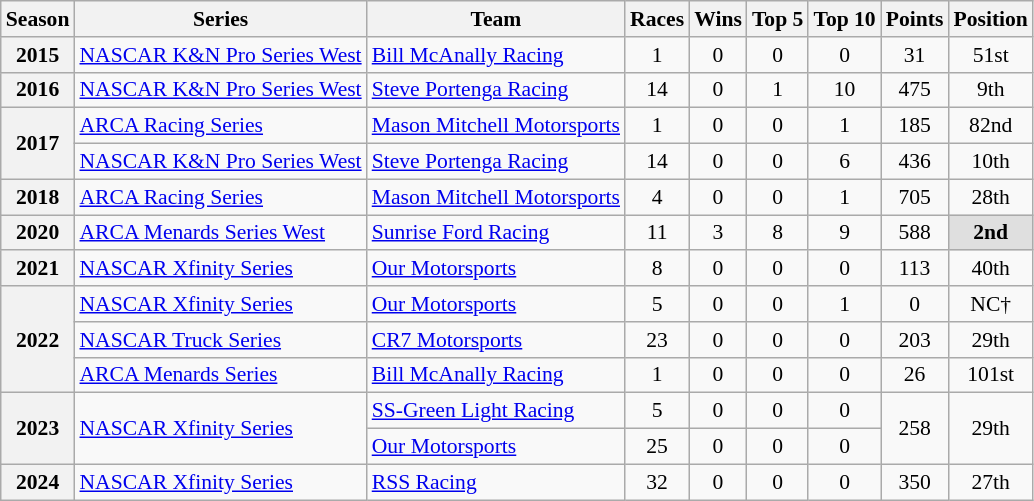<table class="wikitable" style="font-size: 90%; text-align:center">
<tr>
<th>Season</th>
<th>Series</th>
<th>Team</th>
<th>Races</th>
<th>Wins</th>
<th>Top 5</th>
<th>Top 10</th>
<th>Points</th>
<th>Position</th>
</tr>
<tr>
<th>2015</th>
<td align=left><a href='#'>NASCAR K&N Pro Series West</a></td>
<td align=left><a href='#'>Bill McAnally Racing</a></td>
<td>1</td>
<td>0</td>
<td>0</td>
<td>0</td>
<td>31</td>
<td>51st</td>
</tr>
<tr>
<th>2016</th>
<td align=left><a href='#'>NASCAR K&N Pro Series West</a></td>
<td align=left><a href='#'>Steve Portenga Racing</a></td>
<td>14</td>
<td>0</td>
<td>1</td>
<td>10</td>
<td>475</td>
<td>9th</td>
</tr>
<tr>
<th rowspan=2>2017</th>
<td align=left><a href='#'>ARCA Racing Series</a></td>
<td align=left><a href='#'>Mason Mitchell Motorsports</a></td>
<td>1</td>
<td>0</td>
<td>0</td>
<td>1</td>
<td>185</td>
<td>82nd</td>
</tr>
<tr>
<td align=left><a href='#'>NASCAR K&N Pro Series West</a></td>
<td align=left><a href='#'>Steve Portenga Racing</a></td>
<td>14</td>
<td>0</td>
<td>0</td>
<td>6</td>
<td>436</td>
<td>10th</td>
</tr>
<tr>
<th>2018</th>
<td align=left><a href='#'>ARCA Racing Series</a></td>
<td align=left><a href='#'>Mason Mitchell Motorsports</a></td>
<td>4</td>
<td>0</td>
<td>0</td>
<td>1</td>
<td>705</td>
<td>28th</td>
</tr>
<tr>
<th>2020</th>
<td align=left><a href='#'>ARCA Menards Series West</a></td>
<td align=left><a href='#'>Sunrise Ford Racing</a></td>
<td>11</td>
<td>3</td>
<td>8</td>
<td>9</td>
<td>588</td>
<td style="background:#DFDFDF;"><strong>2nd</strong></td>
</tr>
<tr>
<th>2021</th>
<td align=left><a href='#'>NASCAR Xfinity Series</a></td>
<td align=left><a href='#'>Our Motorsports</a></td>
<td>8</td>
<td>0</td>
<td>0</td>
<td>0</td>
<td>113</td>
<td>40th</td>
</tr>
<tr>
<th rowspan=3>2022</th>
<td align=left><a href='#'>NASCAR Xfinity Series</a></td>
<td align=left><a href='#'>Our Motorsports</a></td>
<td>5</td>
<td>0</td>
<td>0</td>
<td>1</td>
<td>0</td>
<td>NC†</td>
</tr>
<tr>
<td align=left><a href='#'>NASCAR Truck Series</a></td>
<td align=left><a href='#'>CR7 Motorsports</a></td>
<td>23</td>
<td>0</td>
<td>0</td>
<td>0</td>
<td>203</td>
<td>29th</td>
</tr>
<tr>
<td align=left><a href='#'>ARCA Menards Series</a></td>
<td align=left><a href='#'>Bill McAnally Racing</a></td>
<td>1</td>
<td>0</td>
<td>0</td>
<td>0</td>
<td>26</td>
<td>101st</td>
</tr>
<tr>
<th rowspan=2>2023</th>
<td rowspan=2 align=left><a href='#'>NASCAR Xfinity Series</a></td>
<td align=left><a href='#'>SS-Green Light Racing</a></td>
<td>5</td>
<td>0</td>
<td>0</td>
<td>0</td>
<td rowspan=2>258</td>
<td rowspan=2>29th</td>
</tr>
<tr>
<td align=left><a href='#'>Our Motorsports</a></td>
<td>25</td>
<td>0</td>
<td>0</td>
<td>0</td>
</tr>
<tr>
<th>2024</th>
<td align=left><a href='#'>NASCAR Xfinity Series</a></td>
<td align=left><a href='#'>RSS Racing</a></td>
<td>32</td>
<td>0</td>
<td>0</td>
<td>0</td>
<td>350</td>
<td>27th</td>
</tr>
</table>
